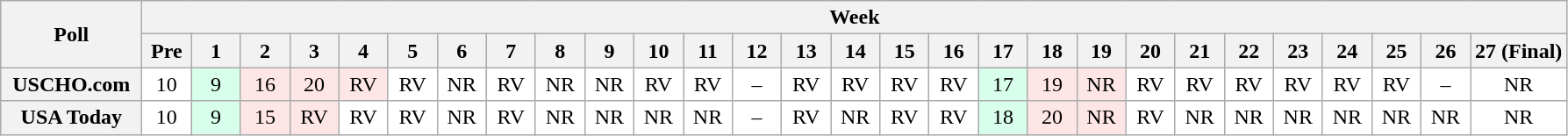<table class="wikitable" style="white-space:nowrap;">
<tr>
<th scope="col" width="100" rowspan="2">Poll</th>
<th colspan="28">Week</th>
</tr>
<tr>
<th scope="col" width="30">Pre</th>
<th scope="col" width="30">1</th>
<th scope="col" width="30">2</th>
<th scope="col" width="30">3</th>
<th scope="col" width="30">4</th>
<th scope="col" width="30">5</th>
<th scope="col" width="30">6</th>
<th scope="col" width="30">7</th>
<th scope="col" width="30">8</th>
<th scope="col" width="30">9</th>
<th scope="col" width="30">10</th>
<th scope="col" width="30">11</th>
<th scope="col" width="30">12</th>
<th scope="col" width="30">13</th>
<th scope="col" width="30">14</th>
<th scope="col" width="30">15</th>
<th scope="col" width="30">16</th>
<th scope="col" width="30">17</th>
<th scope="col" width="30">18</th>
<th scope="col" width="30">19</th>
<th scope="col" width="30">20</th>
<th scope="col" width="30">21</th>
<th scope="col" width="30">22</th>
<th scope="col" width="30">23</th>
<th scope="col" width="30">24</th>
<th scope="col" width="30">25</th>
<th scope="col" width="30">26</th>
<th scope="col" width="30">27 (Final)</th>
</tr>
<tr style="text-align:center;">
<th>USCHO.com</th>
<td bgcolor=FFFFFF>10</td>
<td bgcolor=D8FFEB>9</td>
<td bgcolor=FFE6E6>16</td>
<td bgcolor=FFE6E6>20</td>
<td bgcolor=FFE6E6>RV</td>
<td bgcolor=FFFFFF>RV</td>
<td bgcolor=FFFFFF>NR</td>
<td bgcolor=FFFFFF>RV</td>
<td bgcolor=FFFFFF>NR</td>
<td bgcolor=FFFFFF>NR</td>
<td bgcolor=FFFFFF>RV</td>
<td bgcolor=FFFFFF>RV</td>
<td bgcolor=FFFFFF>–</td>
<td bgcolor=FFFFFF>RV</td>
<td bgcolor=FFFFFF>RV</td>
<td bgcolor=FFFFFF>RV</td>
<td bgcolor=FFFFFF>RV</td>
<td bgcolor=D8FFEB>17</td>
<td bgcolor=FFE6E6>19</td>
<td bgcolor=FFE6E6>NR</td>
<td bgcolor=FFFFFF>RV</td>
<td bgcolor=FFFFFF>RV</td>
<td bgcolor=FFFFFF>RV</td>
<td bgcolor=FFFFFF>RV</td>
<td bgcolor=FFFFFF>RV</td>
<td bgcolor=FFFFFF>RV</td>
<td bgcolor=FFFFFF>–</td>
<td bgcolor=FFFFFF>NR</td>
</tr>
<tr style="text-align:center;">
<th>USA Today</th>
<td bgcolor=FFFFFF>10</td>
<td bgcolor=D8FFEB>9</td>
<td bgcolor=FFE6E6>15</td>
<td bgcolor=FFE6E6>RV</td>
<td bgcolor=FFFFFF>RV</td>
<td bgcolor=FFFFFF>RV</td>
<td bgcolor=FFFFFF>NR</td>
<td bgcolor=FFFFFF>RV</td>
<td bgcolor=FFFFFF>NR</td>
<td bgcolor=FFFFFF>NR</td>
<td bgcolor=FFFFFF>NR</td>
<td bgcolor=FFFFFF>NR</td>
<td bgcolor=FFFFFF>–</td>
<td bgcolor=FFFFFF>RV</td>
<td bgcolor=FFFFFF>NR</td>
<td bgcolor=FFFFFF>RV</td>
<td bgcolor=FFFFFF>RV</td>
<td bgcolor=D8FFEB>18</td>
<td bgcolor=FFE6E6>20</td>
<td bgcolor=FFE6E6>NR</td>
<td bgcolor=FFFFFF>RV</td>
<td bgcolor=FFFFFF>NR</td>
<td bgcolor=FFFFFF>NR</td>
<td bgcolor=FFFFFF>NR</td>
<td bgcolor=FFFFFF>NR</td>
<td bgcolor=FFFFFF>NR</td>
<td bgcolor=FFFFFF>NR</td>
<td bgcolor=FFFFFF>NR</td>
</tr>
</table>
